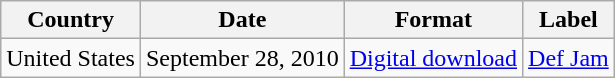<table class="wikitable">
<tr>
<th>Country</th>
<th>Date</th>
<th>Format</th>
<th>Label</th>
</tr>
<tr>
<td>United States</td>
<td>September 28, 2010</td>
<td><a href='#'>Digital download</a></td>
<td><a href='#'>Def Jam</a></td>
</tr>
</table>
